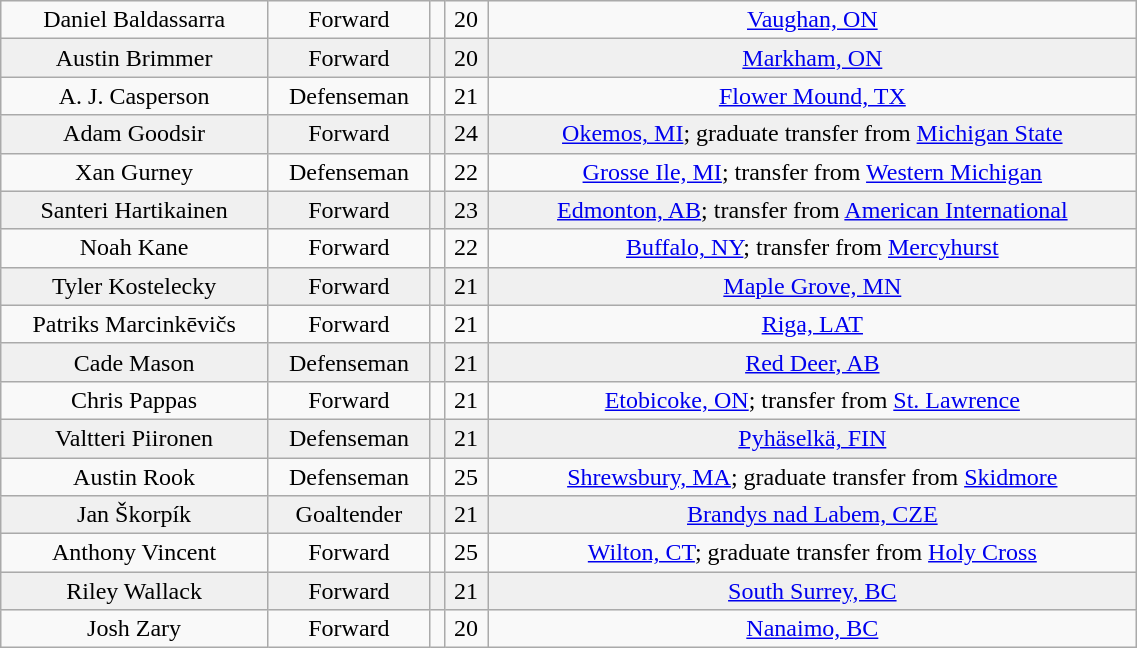<table class="wikitable" width="60%">
<tr align="center" bgcolor="">
<td>Daniel Baldassarra</td>
<td>Forward</td>
<td></td>
<td>20</td>
<td><a href='#'>Vaughan, ON</a></td>
</tr>
<tr align="center" bgcolor="f0f0f0">
<td>Austin Brimmer</td>
<td>Forward</td>
<td></td>
<td>20</td>
<td><a href='#'>Markham, ON</a></td>
</tr>
<tr align="center" bgcolor="">
<td>A. J. Casperson</td>
<td>Defenseman</td>
<td></td>
<td>21</td>
<td><a href='#'>Flower Mound, TX</a></td>
</tr>
<tr align="center" bgcolor="f0f0f0">
<td>Adam Goodsir</td>
<td>Forward</td>
<td></td>
<td>24</td>
<td><a href='#'>Okemos, MI</a>; graduate transfer from <a href='#'>Michigan State</a></td>
</tr>
<tr align="center" bgcolor="">
<td>Xan Gurney</td>
<td>Defenseman</td>
<td></td>
<td>22</td>
<td><a href='#'>Grosse Ile, MI</a>; transfer from <a href='#'>Western Michigan</a></td>
</tr>
<tr align="center" bgcolor="f0f0f0">
<td>Santeri Hartikainen</td>
<td>Forward</td>
<td></td>
<td>23</td>
<td><a href='#'>Edmonton, AB</a>; transfer from <a href='#'>American International</a></td>
</tr>
<tr align="center" bgcolor="">
<td>Noah Kane</td>
<td>Forward</td>
<td></td>
<td>22</td>
<td><a href='#'>Buffalo, NY</a>; transfer from <a href='#'>Mercyhurst</a></td>
</tr>
<tr align="center" bgcolor="f0f0f0">
<td>Tyler Kostelecky</td>
<td>Forward</td>
<td></td>
<td>21</td>
<td><a href='#'>Maple Grove, MN</a></td>
</tr>
<tr align="center" bgcolor="">
<td>Patriks Marcinkēvičs</td>
<td>Forward</td>
<td></td>
<td>21</td>
<td><a href='#'>Riga, LAT</a></td>
</tr>
<tr align="center" bgcolor="f0f0f0">
<td>Cade Mason</td>
<td>Defenseman</td>
<td></td>
<td>21</td>
<td><a href='#'>Red Deer, AB</a></td>
</tr>
<tr align="center" bgcolor="">
<td>Chris Pappas</td>
<td>Forward</td>
<td></td>
<td>21</td>
<td><a href='#'>Etobicoke, ON</a>; transfer from <a href='#'>St. Lawrence</a></td>
</tr>
<tr align="center" bgcolor="f0f0f0">
<td>Valtteri Piironen</td>
<td>Defenseman</td>
<td></td>
<td>21</td>
<td><a href='#'>Pyhäselkä, FIN</a></td>
</tr>
<tr align="center" bgcolor="">
<td>Austin Rook</td>
<td>Defenseman</td>
<td></td>
<td>25</td>
<td><a href='#'>Shrewsbury, MA</a>; graduate transfer from <a href='#'>Skidmore</a></td>
</tr>
<tr align="center" bgcolor="f0f0f0">
<td>Jan Škorpík</td>
<td>Goaltender</td>
<td></td>
<td>21</td>
<td><a href='#'>Brandys nad Labem, CZE</a></td>
</tr>
<tr align="center" bgcolor="">
<td>Anthony Vincent</td>
<td>Forward</td>
<td></td>
<td>25</td>
<td><a href='#'>Wilton, CT</a>; graduate transfer from <a href='#'>Holy Cross</a></td>
</tr>
<tr align="center" bgcolor="f0f0f0">
<td>Riley Wallack</td>
<td>Forward</td>
<td></td>
<td>21</td>
<td><a href='#'>South Surrey, BC</a></td>
</tr>
<tr align="center" bgcolor="">
<td>Josh Zary</td>
<td>Forward</td>
<td></td>
<td>20</td>
<td><a href='#'>Nanaimo, BC</a></td>
</tr>
</table>
